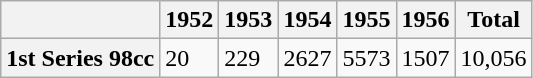<table class="wikitable">
<tr>
<th></th>
<th>1952</th>
<th>1953</th>
<th>1954</th>
<th>1955</th>
<th>1956</th>
<th>Total</th>
</tr>
<tr>
<th>1st Series 98cc</th>
<td>20</td>
<td>229</td>
<td>2627</td>
<td>5573</td>
<td>1507</td>
<td>10,056</td>
</tr>
</table>
